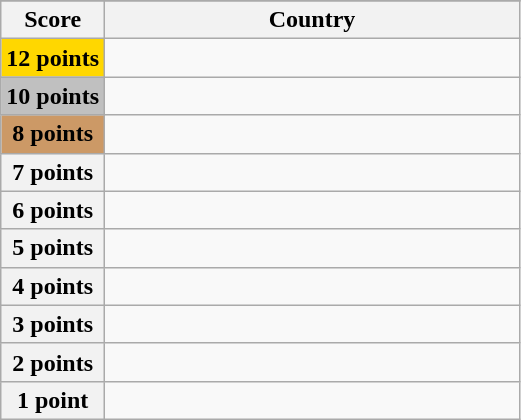<table class="wikitable">
<tr>
</tr>
<tr>
<th scope="col" width="20%">Score</th>
<th scope="col">Country</th>
</tr>
<tr>
<th scope="row" style="background:gold">12 points</th>
<td></td>
</tr>
<tr>
<th scope="row" style="background:silver">10 points</th>
<td></td>
</tr>
<tr>
<th scope="row" style="background:#CC9966">8 points</th>
<td></td>
</tr>
<tr>
<th scope="row">7 points</th>
<td></td>
</tr>
<tr>
<th scope="row">6 points</th>
<td></td>
</tr>
<tr>
<th scope="row">5 points</th>
<td></td>
</tr>
<tr>
<th scope="row">4 points</th>
<td></td>
</tr>
<tr>
<th scope="row">3 points</th>
<td></td>
</tr>
<tr>
<th scope="row">2 points</th>
<td></td>
</tr>
<tr>
<th scope="row">1 point</th>
<td></td>
</tr>
</table>
